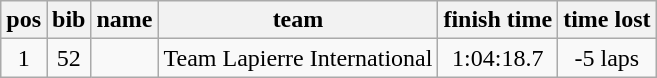<table class="wikitable" border="1" style="text-align:center">
<tr>
<th>pos</th>
<th>bib</th>
<th>name</th>
<th>team</th>
<th>finish time</th>
<th>time lost</th>
</tr>
<tr>
<td>1</td>
<td>52</td>
<td align=left></td>
<td>Team Lapierre International</td>
<td>1:04:18.7</td>
<td>-5 laps</td>
</tr>
</table>
